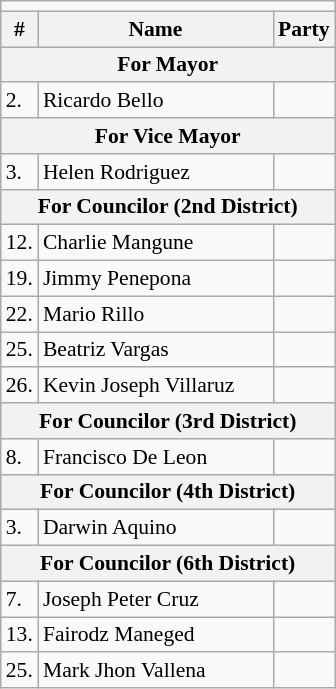<table class=wikitable style="font-size:90%">
<tr>
<td colspan=4 bgcolor=></td>
</tr>
<tr>
<th>#</th>
<th width=150px>Name</th>
<th colspan=2>Party</th>
</tr>
<tr>
<th colspan=5>For Mayor</th>
</tr>
<tr>
<td>2.</td>
<td>Ricardo Bello</td>
<td></td>
</tr>
<tr>
<th colspan=5>For Vice Mayor</th>
</tr>
<tr>
<td>3.</td>
<td>Helen Rodriguez</td>
<td></td>
</tr>
<tr>
<th colspan=5>For Councilor (2nd District)</th>
</tr>
<tr>
<td>12.</td>
<td>Charlie Mangune</td>
<td></td>
</tr>
<tr>
<td>19.</td>
<td>Jimmy Penepona</td>
<td></td>
</tr>
<tr>
<td>22.</td>
<td>Mario Rillo</td>
<td></td>
</tr>
<tr>
<td>25.</td>
<td>Beatriz Vargas</td>
<td></td>
</tr>
<tr>
<td>26.</td>
<td>Kevin Joseph Villaruz</td>
<td></td>
</tr>
<tr>
<th colspan=5>For Councilor (3rd District)</th>
</tr>
<tr>
<td>8.</td>
<td>Francisco De Leon</td>
<td></td>
</tr>
<tr>
<th colspan=5>For Councilor (4th District)</th>
</tr>
<tr>
<td>3.</td>
<td>Darwin Aquino</td>
<td></td>
</tr>
<tr>
<th colspan=5>For Councilor (6th District)</th>
</tr>
<tr>
<td>7.</td>
<td>Joseph Peter Cruz</td>
<td></td>
</tr>
<tr>
<td>13.</td>
<td>Fairodz Maneged</td>
<td></td>
</tr>
<tr>
<td>25.</td>
<td>Mark Jhon Vallena</td>
<td></td>
</tr>
</table>
